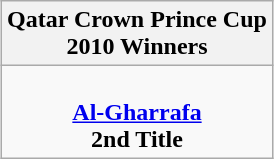<table class="wikitable" style="text-align: center; margin: 0 auto;">
<tr>
<th>Qatar Crown Prince Cup <br>2010 Winners</th>
</tr>
<tr>
<td><br><strong><a href='#'>Al-Gharrafa</a></strong><br><strong>2nd Title</strong></td>
</tr>
</table>
